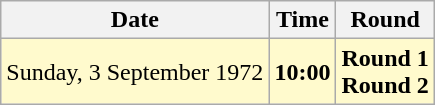<table class="wikitable">
<tr>
<th>Date</th>
<th>Time</th>
<th>Round</th>
</tr>
<tr style=background:lemonchiffon>
<td>Sunday, 3 September 1972</td>
<td><strong>10:00</strong></td>
<td><strong>Round 1</strong><br><strong>Round 2</strong></td>
</tr>
</table>
